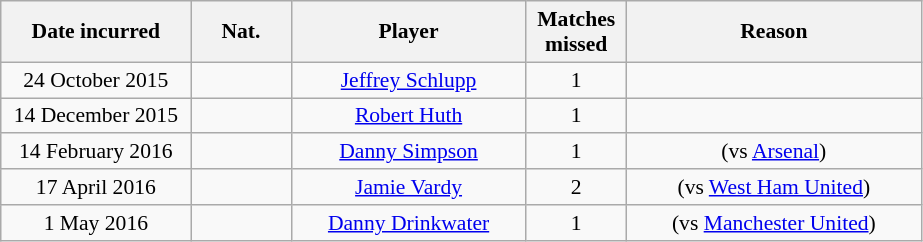<table class="wikitable" style="font-size: 90%; text-align: center;">
<tr>
<th width=120>Date incurred</th>
<th width=60>Nat.</th>
<th width=150>Player</th>
<th width=60>Matches missed</th>
<th width=190>Reason</th>
</tr>
<tr>
<td>24 October 2015</td>
<td></td>
<td><a href='#'>Jeffrey Schlupp</a></td>
<td>1</td>
<td></td>
</tr>
<tr>
<td>14 December 2015</td>
<td></td>
<td><a href='#'>Robert Huth</a></td>
<td>1</td>
<td></td>
</tr>
<tr>
<td>14 February 2016</td>
<td></td>
<td><a href='#'>Danny Simpson</a></td>
<td>1</td>
<td> (vs <a href='#'>Arsenal</a>)</td>
</tr>
<tr>
<td>17 April 2016</td>
<td></td>
<td><a href='#'>Jamie Vardy</a></td>
<td>2</td>
<td> (vs <a href='#'>West Ham United</a>)</td>
</tr>
<tr>
<td>1 May 2016</td>
<td></td>
<td><a href='#'>Danny Drinkwater</a></td>
<td>1</td>
<td> (vs <a href='#'>Manchester United</a>)</td>
</tr>
</table>
